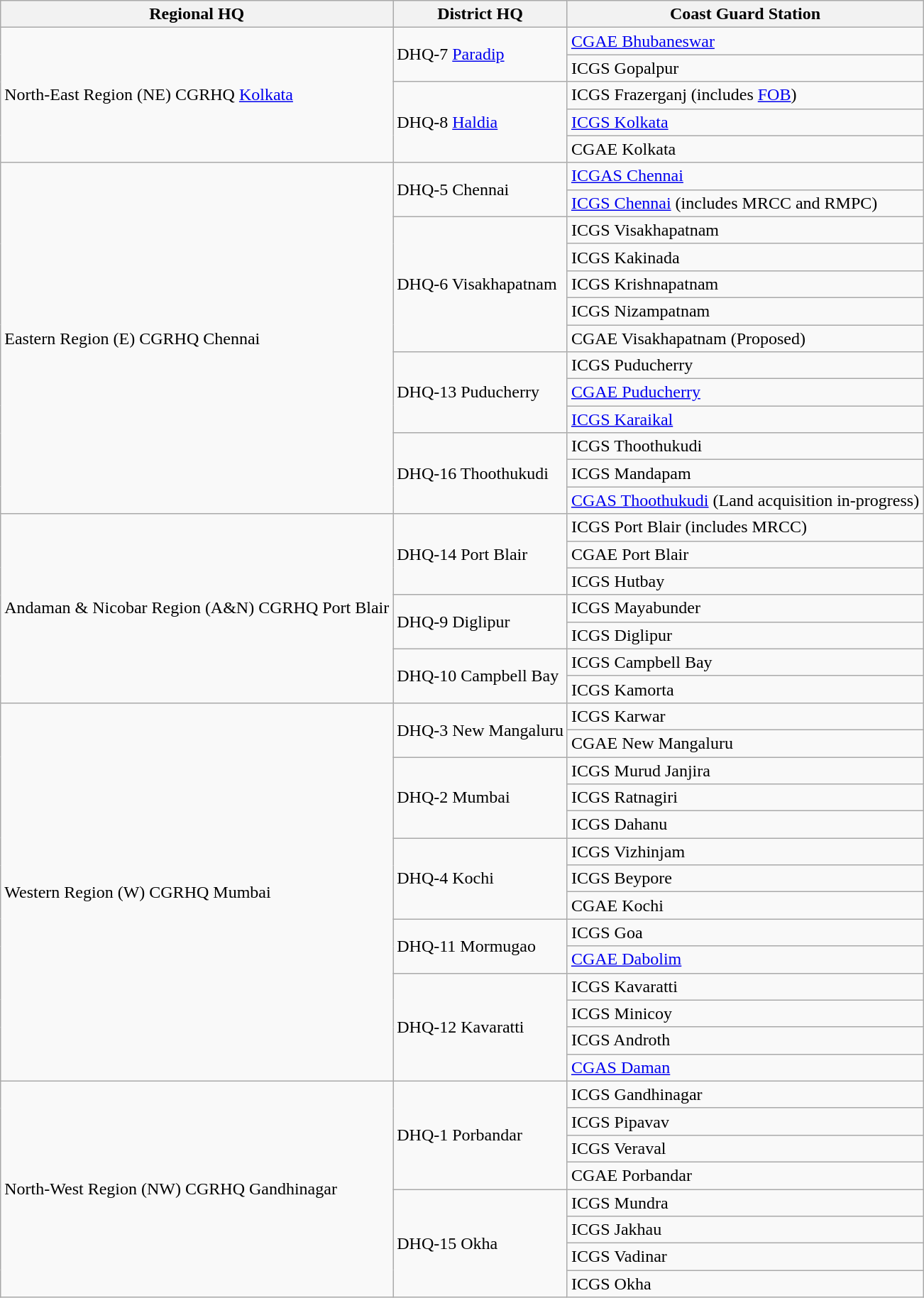<table class="wikitable">
<tr>
<th>Regional HQ</th>
<th>District HQ</th>
<th>Coast Guard Station</th>
</tr>
<tr>
<td rowspan="5">North-East Region (NE) CGRHQ <a href='#'>Kolkata</a></td>
<td rowspan="2">DHQ-7 <a href='#'>Paradip</a></td>
<td><a href='#'>CGAE Bhubaneswar</a></td>
</tr>
<tr>
<td>ICGS Gopalpur</td>
</tr>
<tr>
<td rowspan="3">DHQ-8 <a href='#'>Haldia</a></td>
<td>ICGS Frazerganj (includes <a href='#'>FOB</a>)</td>
</tr>
<tr>
<td><a href='#'>ICGS Kolkata</a></td>
</tr>
<tr>
<td>CGAE Kolkata</td>
</tr>
<tr>
<td rowspan="13">Eastern Region (E) CGRHQ Chennai</td>
<td rowspan="2">DHQ-5 Chennai</td>
<td><a href='#'>ICGAS Chennai</a></td>
</tr>
<tr>
<td><a href='#'>ICGS Chennai</a> (includes MRCC and RMPC)</td>
</tr>
<tr>
<td rowspan="5">DHQ-6 Visakhapatnam</td>
<td>ICGS Visakhapatnam</td>
</tr>
<tr>
<td>ICGS Kakinada</td>
</tr>
<tr>
<td>ICGS Krishnapatnam</td>
</tr>
<tr>
<td>ICGS Nizampatnam</td>
</tr>
<tr>
<td>CGAE Visakhapatnam (Proposed)</td>
</tr>
<tr>
<td rowspan="3">DHQ-13 Puducherry</td>
<td>ICGS Puducherry</td>
</tr>
<tr>
<td><a href='#'>CGAE Puducherry</a></td>
</tr>
<tr>
<td><a href='#'>ICGS Karaikal</a></td>
</tr>
<tr>
<td rowspan="3">DHQ-16 Thoothukudi</td>
<td>ICGS Thoothukudi</td>
</tr>
<tr>
<td>ICGS Mandapam</td>
</tr>
<tr>
<td><a href='#'>CGAS Thoothukudi</a> (Land acquisition in-progress)</td>
</tr>
<tr>
<td rowspan="7">Andaman & Nicobar Region (A&N) CGRHQ Port Blair</td>
<td rowspan="3">DHQ-14 Port Blair</td>
<td>ICGS Port Blair (includes MRCC)</td>
</tr>
<tr>
<td>CGAE Port Blair</td>
</tr>
<tr>
<td>ICGS Hutbay</td>
</tr>
<tr>
<td rowspan="2">DHQ-9 Diglipur</td>
<td>ICGS Mayabunder</td>
</tr>
<tr>
<td>ICGS Diglipur</td>
</tr>
<tr>
<td rowspan="2">DHQ-10 Campbell Bay</td>
<td>ICGS Campbell Bay</td>
</tr>
<tr>
<td>ICGS Kamorta</td>
</tr>
<tr>
<td rowspan="14">Western Region (W) CGRHQ Mumbai</td>
<td rowspan="2">DHQ-3 New Mangaluru</td>
<td>ICGS Karwar</td>
</tr>
<tr>
<td>CGAE New Mangaluru</td>
</tr>
<tr>
<td rowspan="3">DHQ-2 Mumbai</td>
<td>ICGS Murud Janjira</td>
</tr>
<tr>
<td>ICGS Ratnagiri</td>
</tr>
<tr>
<td>ICGS Dahanu</td>
</tr>
<tr>
<td rowspan="3">DHQ-4 Kochi</td>
<td>ICGS Vizhinjam</td>
</tr>
<tr>
<td>ICGS Beypore</td>
</tr>
<tr>
<td>CGAE Kochi</td>
</tr>
<tr>
<td rowspan="2">DHQ-11 Mormugao</td>
<td>ICGS Goa</td>
</tr>
<tr>
<td><a href='#'>CGAE Dabolim</a></td>
</tr>
<tr>
<td rowspan="4">DHQ-12 Kavaratti</td>
<td>ICGS Kavaratti</td>
</tr>
<tr>
<td>ICGS Minicoy</td>
</tr>
<tr>
<td>ICGS Androth</td>
</tr>
<tr>
<td><a href='#'>CGAS Daman</a></td>
</tr>
<tr>
<td rowspan="8">North-West Region (NW) CGRHQ Gandhinagar</td>
<td rowspan="4">DHQ-1 Porbandar</td>
<td>ICGS Gandhinagar</td>
</tr>
<tr>
<td>ICGS Pipavav</td>
</tr>
<tr>
<td>ICGS Veraval</td>
</tr>
<tr>
<td>CGAE Porbandar</td>
</tr>
<tr>
<td rowspan="4">DHQ-15 Okha</td>
<td>ICGS Mundra</td>
</tr>
<tr>
<td>ICGS Jakhau</td>
</tr>
<tr>
<td>ICGS Vadinar</td>
</tr>
<tr>
<td>ICGS Okha</td>
</tr>
</table>
